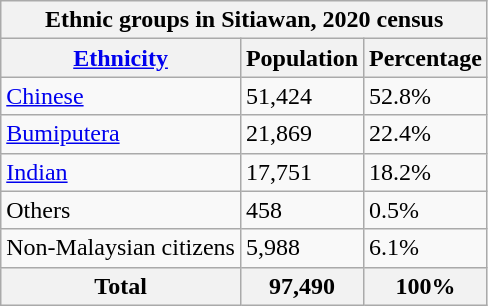<table class="wikitable">
<tr>
<th style="text-align:center;" colspan="3">Ethnic groups in Sitiawan, 2020 census</th>
</tr>
<tr>
<th><a href='#'>Ethnicity</a></th>
<th>Population</th>
<th>Percentage</th>
</tr>
<tr>
<td><a href='#'>Chinese</a></td>
<td>51,424</td>
<td>52.8%</td>
</tr>
<tr>
<td><a href='#'>Bumiputera</a></td>
<td>21,869</td>
<td>22.4%</td>
</tr>
<tr>
<td><a href='#'>Indian</a></td>
<td>17,751</td>
<td>18.2%</td>
</tr>
<tr>
<td>Others</td>
<td>458</td>
<td>0.5%</td>
</tr>
<tr>
<td>Non-Malaysian citizens</td>
<td>5,988</td>
<td>6.1%</td>
</tr>
<tr>
<th>Total</th>
<th>97,490</th>
<th>100%</th>
</tr>
</table>
